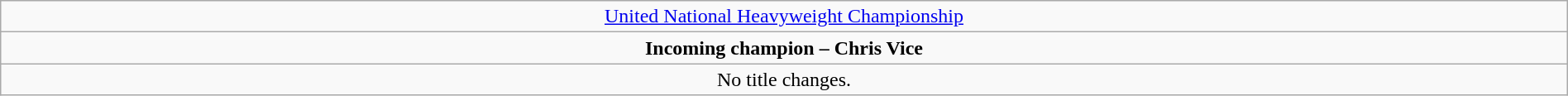<table class="wikitable" style="text-align:center; width:100%;">
<tr>
<td style="text-align: center;"><a href='#'>United National Heavyweight Championship</a></td>
</tr>
<tr>
<td style="text-align: center;"><strong>Incoming champion – Chris Vice</strong></td>
</tr>
<tr>
<td>No title changes.</td>
</tr>
</table>
